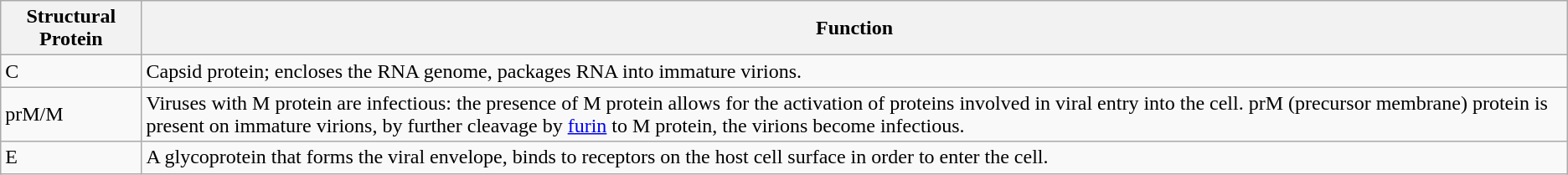<table class="wikitable">
<tr>
<th>Structural Protein</th>
<th>Function</th>
</tr>
<tr>
<td>C</td>
<td>Capsid protein; encloses the RNA genome, packages RNA into immature virions.</td>
</tr>
<tr>
<td>prM/M</td>
<td>Viruses with M protein are infectious: the presence of M protein allows for the activation of proteins involved in viral entry into the cell. prM (precursor membrane) protein is present on immature virions, by further cleavage by <a href='#'>furin</a> to M protein, the virions become infectious.</td>
</tr>
<tr>
<td>E</td>
<td>A glycoprotein that forms the viral envelope, binds to receptors on the host cell surface in order to enter the cell.</td>
</tr>
</table>
